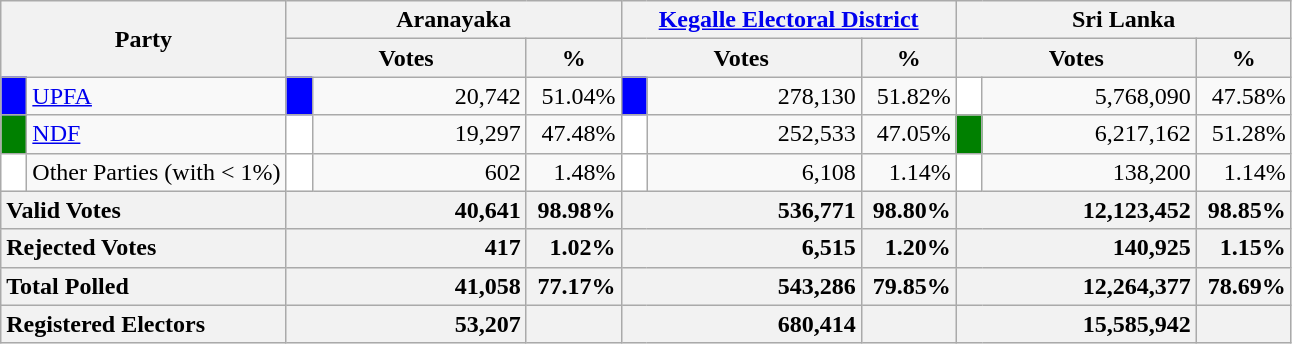<table class="wikitable">
<tr>
<th colspan="2" width="144px"rowspan="2">Party</th>
<th colspan="3" width="216px">Aranayaka</th>
<th colspan="3" width="216px"><a href='#'>Kegalle Electoral District</a></th>
<th colspan="3" width="216px">Sri Lanka</th>
</tr>
<tr>
<th colspan="2" width="144px">Votes</th>
<th>%</th>
<th colspan="2" width="144px">Votes</th>
<th>%</th>
<th colspan="2" width="144px">Votes</th>
<th>%</th>
</tr>
<tr>
<td style="background-color:blue;" width="10px"></td>
<td style="text-align:left;"><a href='#'>UPFA</a></td>
<td style="background-color:blue;" width="10px"></td>
<td style="text-align:right;">20,742</td>
<td style="text-align:right;">51.04%</td>
<td style="background-color:blue;" width="10px"></td>
<td style="text-align:right;">278,130</td>
<td style="text-align:right;">51.82%</td>
<td style="background-color:white;" width="10px"></td>
<td style="text-align:right;">5,768,090</td>
<td style="text-align:right;">47.58%</td>
</tr>
<tr>
<td style="background-color:green;" width="10px"></td>
<td style="text-align:left;"><a href='#'>NDF</a></td>
<td style="background-color:white;" width="10px"></td>
<td style="text-align:right;">19,297</td>
<td style="text-align:right;">47.48%</td>
<td style="background-color:white;" width="10px"></td>
<td style="text-align:right;">252,533</td>
<td style="text-align:right;">47.05%</td>
<td style="background-color:green;" width="10px"></td>
<td style="text-align:right;">6,217,162</td>
<td style="text-align:right;">51.28%</td>
</tr>
<tr>
<td style="background-color:white;" width="10px"></td>
<td style="text-align:left;">Other Parties (with < 1%)</td>
<td style="background-color:white;" width="10px"></td>
<td style="text-align:right;">602</td>
<td style="text-align:right;">1.48%</td>
<td style="background-color:white;" width="10px"></td>
<td style="text-align:right;">6,108</td>
<td style="text-align:right;">1.14%</td>
<td style="background-color:white;" width="10px"></td>
<td style="text-align:right;">138,200</td>
<td style="text-align:right;">1.14%</td>
</tr>
<tr>
<th colspan="2" width="144px"style="text-align:left;">Valid Votes</th>
<th style="text-align:right;"colspan="2" width="144px">40,641</th>
<th style="text-align:right;">98.98%</th>
<th style="text-align:right;"colspan="2" width="144px">536,771</th>
<th style="text-align:right;">98.80%</th>
<th style="text-align:right;"colspan="2" width="144px">12,123,452</th>
<th style="text-align:right;">98.85%</th>
</tr>
<tr>
<th colspan="2" width="144px"style="text-align:left;">Rejected Votes</th>
<th style="text-align:right;"colspan="2" width="144px">417</th>
<th style="text-align:right;">1.02%</th>
<th style="text-align:right;"colspan="2" width="144px">6,515</th>
<th style="text-align:right;">1.20%</th>
<th style="text-align:right;"colspan="2" width="144px">140,925</th>
<th style="text-align:right;">1.15%</th>
</tr>
<tr>
<th colspan="2" width="144px"style="text-align:left;">Total Polled</th>
<th style="text-align:right;"colspan="2" width="144px">41,058</th>
<th style="text-align:right;">77.17%</th>
<th style="text-align:right;"colspan="2" width="144px">543,286</th>
<th style="text-align:right;">79.85%</th>
<th style="text-align:right;"colspan="2" width="144px">12,264,377</th>
<th style="text-align:right;">78.69%</th>
</tr>
<tr>
<th colspan="2" width="144px"style="text-align:left;">Registered Electors</th>
<th style="text-align:right;"colspan="2" width="144px">53,207</th>
<th></th>
<th style="text-align:right;"colspan="2" width="144px">680,414</th>
<th></th>
<th style="text-align:right;"colspan="2" width="144px">15,585,942</th>
<th></th>
</tr>
</table>
